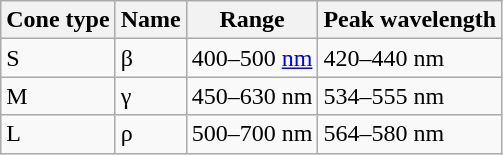<table class="wikitable">
<tr>
<th>Cone type</th>
<th>Name</th>
<th>Range</th>
<th>Peak wavelength</th>
</tr>
<tr>
<td>S</td>
<td>β</td>
<td>400–500 <a href='#'>nm</a></td>
<td>420–440 nm</td>
</tr>
<tr>
<td>M</td>
<td>γ</td>
<td>450–630 nm</td>
<td>534–555 nm</td>
</tr>
<tr>
<td>L</td>
<td>ρ</td>
<td>500–700 nm</td>
<td>564–580 nm</td>
</tr>
</table>
